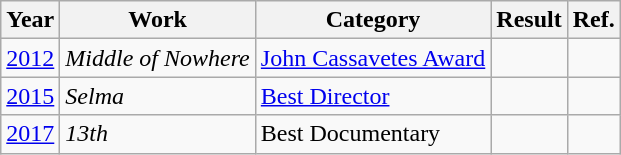<table class="wikitable">
<tr>
<th>Year</th>
<th>Work</th>
<th>Category</th>
<th>Result</th>
<th>Ref.</th>
</tr>
<tr>
<td><a href='#'>2012</a></td>
<td><em>Middle of Nowhere</em></td>
<td><a href='#'>John Cassavetes Award</a></td>
<td></td>
<td rowspan="1"></td>
</tr>
<tr>
<td><a href='#'>2015</a></td>
<td><em>Selma</em></td>
<td><a href='#'>Best Director</a></td>
<td></td>
<td rowspan="1"></td>
</tr>
<tr>
<td><a href='#'>2017</a></td>
<td><em>13th</em></td>
<td>Best Documentary</td>
<td></td>
<td rowspan="1"></td>
</tr>
</table>
